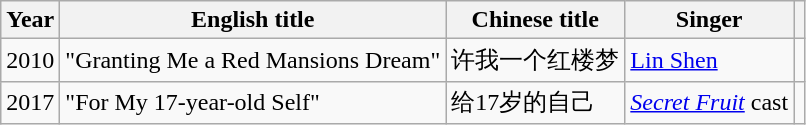<table class="wikitable sortable">
<tr>
<th>Year</th>
<th>English title</th>
<th>Chinese title</th>
<th>Singer</th>
<th class="unsortable"></th>
</tr>
<tr>
<td>2010</td>
<td>"Granting Me a Red Mansions Dream"</td>
<td>许我一个红楼梦</td>
<td><a href='#'>Lin Shen</a></td>
<td></td>
</tr>
<tr>
<td>2017</td>
<td>"For My 17-year-old Self"</td>
<td>给17岁的自己</td>
<td><em><a href='#'>Secret Fruit</a></em> cast</td>
<td></td>
</tr>
</table>
